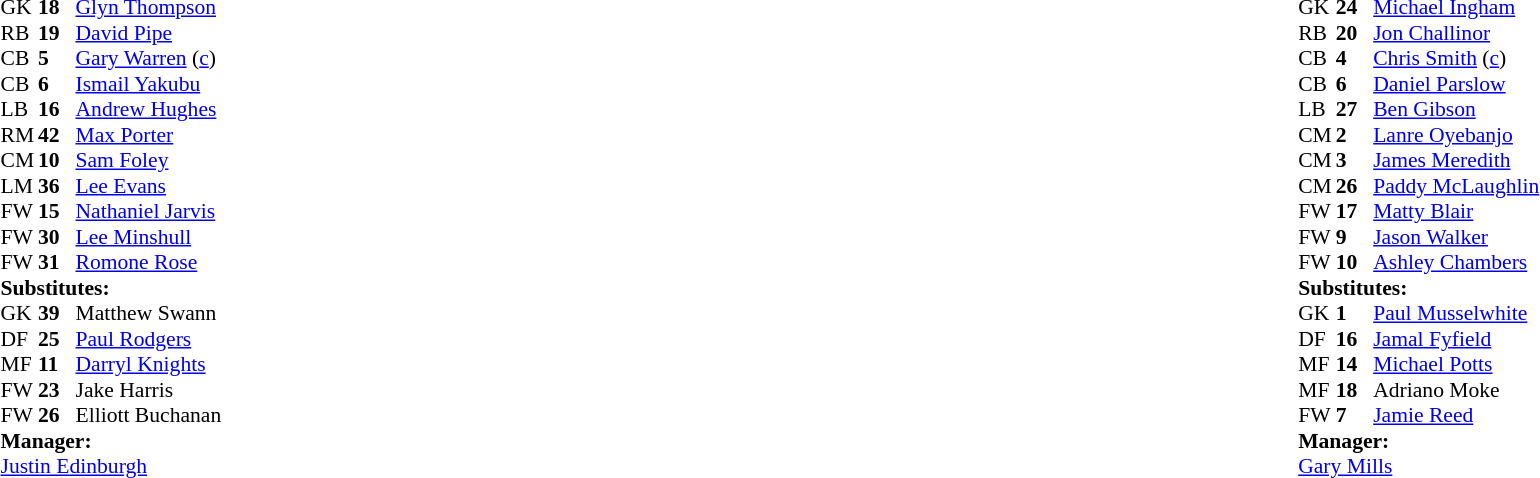<table width="100%">
<tr>
<td valign="top" width="50%"><br><table style="font-size: 90%" cellspacing="0" cellpadding="0">
<tr>
<td colspan="4"></td>
</tr>
<tr>
<th width=25></th>
<th width=25></th>
</tr>
<tr>
<td>GK</td>
<td><strong>18</strong></td>
<td> <a href='#'>Glyn Thompson</a></td>
</tr>
<tr>
<td>RB</td>
<td><strong>19</strong></td>
<td> <a href='#'>David Pipe</a></td>
</tr>
<tr>
<td>CB</td>
<td><strong>5</strong></td>
<td> <a href='#'>Gary Warren</a> (<a href='#'>c</a>)</td>
</tr>
<tr>
<td>CB</td>
<td><strong>6</strong></td>
<td> <a href='#'>Ismail Yakubu</a></td>
</tr>
<tr>
<td>LB</td>
<td><strong>16</strong></td>
<td> <a href='#'>Andrew Hughes</a></td>
</tr>
<tr>
<td>RM</td>
<td><strong>42</strong></td>
<td> <a href='#'>Max Porter</a></td>
<td></td>
<td></td>
</tr>
<tr>
<td>CM</td>
<td><strong>10</strong></td>
<td> <a href='#'>Sam Foley</a></td>
</tr>
<tr>
<td>LM</td>
<td><strong>36</strong></td>
<td> <a href='#'>Lee Evans</a></td>
</tr>
<tr>
<td>FW</td>
<td><strong>15</strong></td>
<td> <a href='#'>Nathaniel Jarvis</a></td>
<td></td>
<td></td>
</tr>
<tr>
<td>FW</td>
<td><strong>30</strong></td>
<td> <a href='#'>Lee Minshull</a></td>
</tr>
<tr>
<td>FW</td>
<td><strong>31</strong></td>
<td> <a href='#'>Romone Rose</a></td>
<td></td>
<td></td>
</tr>
<tr>
<td colspan=3><strong>Substitutes:</strong></td>
</tr>
<tr>
<td>GK</td>
<td><strong>39</strong></td>
<td> Matthew Swann</td>
</tr>
<tr>
<td>DF</td>
<td><strong>25</strong></td>
<td> <a href='#'>Paul Rodgers</a></td>
</tr>
<tr>
<td>MF</td>
<td><strong>11</strong></td>
<td> <a href='#'>Darryl Knights</a></td>
<td></td>
<td></td>
</tr>
<tr>
<td>FW</td>
<td><strong>23</strong></td>
<td> Jake Harris</td>
<td></td>
<td></td>
</tr>
<tr>
<td>FW</td>
<td><strong>26</strong></td>
<td> Elliott Buchanan</td>
<td></td>
<td></td>
</tr>
<tr>
<td colspan=3><strong>Manager:</strong></td>
</tr>
<tr>
<td colspan=4> <a href='#'>Justin Edinburgh</a></td>
</tr>
</table>
</td>
<td valign="top"></td>
<td valign="top" width="50%"><br><table style="font-size: 90%" cellspacing="0" cellpadding="0" align=center>
<tr>
<td colspan="4"></td>
</tr>
<tr>
<th width=25></th>
<th width=25></th>
</tr>
<tr>
<td>GK</td>
<td><strong>24</strong></td>
<td> <a href='#'>Michael Ingham</a></td>
</tr>
<tr>
<td>RB</td>
<td><strong>20</strong></td>
<td> <a href='#'>Jon Challinor</a></td>
</tr>
<tr>
<td>CB</td>
<td><strong>4</strong></td>
<td> <a href='#'>Chris Smith</a> (<a href='#'>c</a>)</td>
<td></td>
</tr>
<tr>
<td>CB</td>
<td><strong>6</strong></td>
<td> <a href='#'>Daniel Parslow</a></td>
</tr>
<tr>
<td>LB</td>
<td><strong>27</strong></td>
<td> <a href='#'>Ben Gibson</a></td>
</tr>
<tr>
<td>CM</td>
<td><strong>2</strong></td>
<td> <a href='#'>Lanre Oyebanjo</a></td>
</tr>
<tr>
<td>CM</td>
<td><strong>3</strong></td>
<td> <a href='#'>James Meredith</a></td>
</tr>
<tr>
<td>CM</td>
<td><strong>26</strong></td>
<td> <a href='#'>Paddy McLaughlin</a></td>
<td></td>
<td></td>
</tr>
<tr>
<td>FW</td>
<td><strong>17</strong></td>
<td> <a href='#'>Matty Blair</a></td>
</tr>
<tr>
<td>FW</td>
<td><strong>9</strong></td>
<td> <a href='#'>Jason Walker</a></td>
<td></td>
<td></td>
</tr>
<tr>
<td>FW</td>
<td><strong>10</strong></td>
<td> <a href='#'>Ashley Chambers</a></td>
<td></td>
<td></td>
</tr>
<tr>
<td colspan=3><strong>Substitutes:</strong></td>
</tr>
<tr>
<td>GK</td>
<td><strong>1</strong></td>
<td> <a href='#'>Paul Musselwhite</a></td>
</tr>
<tr>
<td>DF</td>
<td><strong>16</strong></td>
<td> <a href='#'>Jamal Fyfield</a></td>
<td></td>
<td></td>
</tr>
<tr>
<td>MF</td>
<td><strong>14</strong></td>
<td> <a href='#'>Michael Potts</a></td>
</tr>
<tr>
<td>MF</td>
<td><strong>18</strong></td>
<td> Adriano Moke</td>
<td></td>
<td></td>
</tr>
<tr>
<td>FW</td>
<td><strong>7</strong></td>
<td> <a href='#'>Jamie Reed</a></td>
<td></td>
<td></td>
</tr>
<tr>
<td colspan=3><strong>Manager:</strong></td>
</tr>
<tr>
<td colspan=4> <a href='#'>Gary Mills</a></td>
</tr>
</table>
</td>
</tr>
</table>
